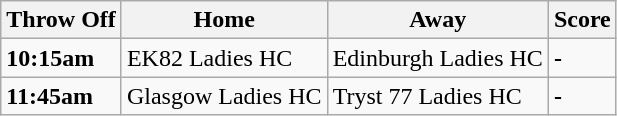<table class="wikitable">
<tr>
<th><strong>Throw Off</strong></th>
<th><strong>Home</strong></th>
<th><strong>Away</strong></th>
<th><strong>Score</strong></th>
</tr>
<tr>
<td><strong>10:15am</strong></td>
<td>EK82 Ladies HC</td>
<td>Edinburgh Ladies HC</td>
<td><strong>-</strong></td>
</tr>
<tr>
<td><strong>11:45am</strong></td>
<td>Glasgow Ladies HC</td>
<td>Tryst 77 Ladies HC</td>
<td><strong>-</strong></td>
</tr>
</table>
